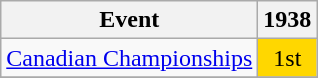<table class="wikitable">
<tr>
<th>Event</th>
<th>1938</th>
</tr>
<tr>
<td><a href='#'>Canadian Championships</a></td>
<td align="center" bgcolor="gold">1st</td>
</tr>
<tr>
</tr>
</table>
